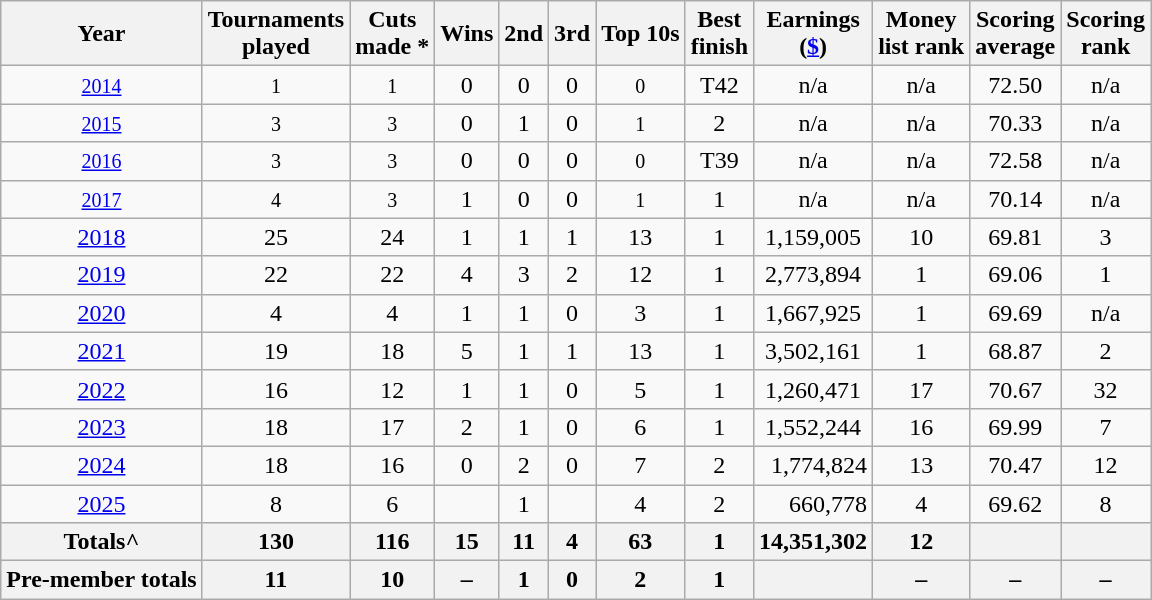<table class="wikitable" style="text-align:center; ">
<tr>
<th>Year</th>
<th>Tournaments <br>played</th>
<th>Cuts <br>made *</th>
<th>Wins</th>
<th>2nd</th>
<th>3rd</th>
<th>Top 10s</th>
<th>Best <br>finish</th>
<th>Earnings<br>(<a href='#'>$</a>)</th>
<th>Money <br>list rank</th>
<th>Scoring <br>average</th>
<th>Scoring<br>rank</th>
</tr>
<tr>
<td><small><a href='#'>2014</a></small></td>
<td><small>1</small></td>
<td><small>1</small></td>
<td>0</td>
<td>0</td>
<td>0</td>
<td><small>0</small></td>
<td>T42</td>
<td align="center">n/a</td>
<td>n/a</td>
<td>72.50</td>
<td>n/a</td>
</tr>
<tr>
<td><small><a href='#'>2015</a></small></td>
<td><small>3</small></td>
<td><small>3</small></td>
<td>0</td>
<td>1</td>
<td>0</td>
<td><small>1</small></td>
<td>2</td>
<td align="center">n/a</td>
<td>n/a</td>
<td>70.33</td>
<td>n/a</td>
</tr>
<tr>
<td><small><a href='#'>2016</a></small></td>
<td><small>3</small></td>
<td><small>3</small></td>
<td>0</td>
<td>0</td>
<td>0</td>
<td><small>0</small></td>
<td>T39</td>
<td align="center">n/a</td>
<td>n/a</td>
<td>72.58</td>
<td>n/a</td>
</tr>
<tr>
<td><small><a href='#'>2017</a></small></td>
<td><small>4</small></td>
<td><small>3</small></td>
<td>1</td>
<td>0</td>
<td>0</td>
<td><small>1</small></td>
<td>1</td>
<td align="center">n/a</td>
<td>n/a</td>
<td>70.14</td>
<td>n/a</td>
</tr>
<tr>
<td><a href='#'>2018</a></td>
<td>25</td>
<td>24</td>
<td>1</td>
<td>1</td>
<td>1</td>
<td>13</td>
<td>1</td>
<td align="center">1,159,005</td>
<td>10</td>
<td>69.81</td>
<td>3</td>
</tr>
<tr>
<td><a href='#'>2019</a></td>
<td>22</td>
<td>22</td>
<td>4</td>
<td>3</td>
<td>2</td>
<td>12</td>
<td>1</td>
<td align="center">2,773,894</td>
<td>1</td>
<td>69.06</td>
<td>1</td>
</tr>
<tr>
<td><a href='#'>2020</a></td>
<td>4</td>
<td>4</td>
<td>1</td>
<td>1</td>
<td>0</td>
<td>3</td>
<td>1</td>
<td align="center">1,667,925</td>
<td>1</td>
<td>69.69</td>
<td>n/a</td>
</tr>
<tr>
<td><a href='#'>2021</a></td>
<td>19</td>
<td>18</td>
<td>5</td>
<td>1</td>
<td>1</td>
<td>13</td>
<td>1</td>
<td align="center">3,502,161</td>
<td>1</td>
<td>68.87</td>
<td>2</td>
</tr>
<tr>
<td><a href='#'>2022</a></td>
<td>16</td>
<td>12</td>
<td>1</td>
<td>1</td>
<td>0</td>
<td>5</td>
<td>1</td>
<td align="center">1,260,471</td>
<td>17</td>
<td>70.67</td>
<td>32</td>
</tr>
<tr>
<td><a href='#'>2023</a></td>
<td>18</td>
<td>17</td>
<td>2</td>
<td>1</td>
<td>0</td>
<td>6</td>
<td>1</td>
<td align="center">1,552,244</td>
<td>16</td>
<td>69.99</td>
<td>7</td>
</tr>
<tr>
<td><a href='#'>2024</a></td>
<td>18</td>
<td>16</td>
<td>0</td>
<td>2</td>
<td>0</td>
<td>7</td>
<td>2</td>
<td align=right>1,774,824</td>
<td>13</td>
<td>70.47</td>
<td>12</td>
</tr>
<tr>
<td><a href='#'>2025</a></td>
<td>8 </td>
<td>6 </td>
<td></td>
<td>1 </td>
<td></td>
<td>4 </td>
<td>2 </td>
<td align=right>660,778</td>
<td>4</td>
<td>69.62</td>
<td>8</td>
</tr>
<tr>
<th>Totals^</th>
<th>130 </th>
<th>116 </th>
<th>15 </th>
<th>11 </th>
<th>4  </th>
<th>63 </th>
<th>1  </th>
<th>14,351,302 </th>
<th>12 </th>
<th></th>
<th></th>
</tr>
<tr>
<th>Pre-member totals</th>
<th>11</th>
<th>10</th>
<th>– </th>
<th>1</th>
<th>0</th>
<th>2</th>
<th>1</th>
<th></th>
<th>–</th>
<th>–</th>
<th>–</th>
</tr>
</table>
